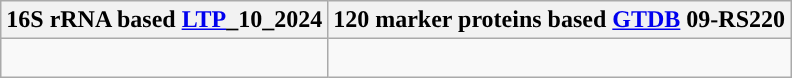<table class="wikitable">
<tr>
<th colspan=1>16S rRNA based <a href='#'>LTP</a>_10_2024</th>
<th colspan=1>120 marker proteins based <a href='#'>GTDB</a> 09-RS220</th>
</tr>
<tr>
<td style="vertical-align:top"><br></td>
<td><br></td>
</tr>
</table>
